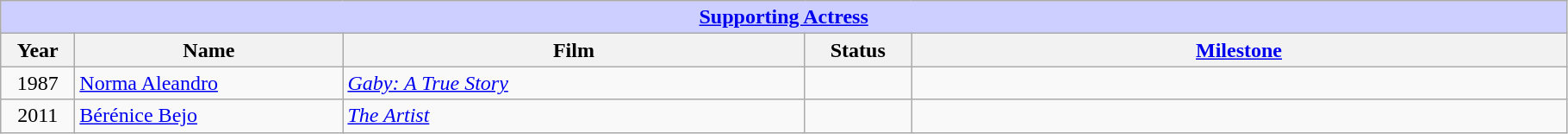<table class="wikitable">
<tr bgcolor="CCCFFF">
<td colspan=5 align=center><strong><a href='#'>Supporting Actress</a></strong></td>
</tr>
<tr>
<th width="050">Year</th>
<th width="200">Name</th>
<th width="350">Film</th>
<th width="075">Status</th>
<th width="500"><a href='#'>Milestone</a></th>
</tr>
<tr>
<td align=center>1987</td>
<td><a href='#'>Norma Aleandro</a></td>
<td><em><a href='#'>Gaby: A True Story</a></em></td>
<td></td>
<td></td>
</tr>
<tr>
<td align=center>2011</td>
<td><a href='#'>Bérénice Bejo</a></td>
<td><em><a href='#'>The Artist</a></em></td>
<td></td>
<td></td>
</tr>
</table>
